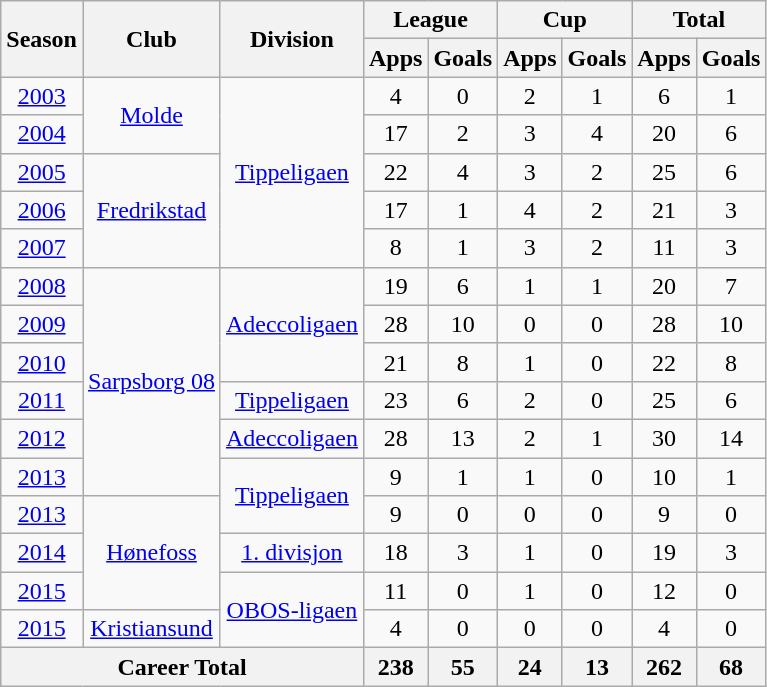<table class="wikitable" style="text-align: center;">
<tr>
<th rowspan="2">Season</th>
<th rowspan="2">Club</th>
<th rowspan="2">Division</th>
<th colspan="2">League</th>
<th colspan="2">Cup</th>
<th colspan="2">Total</th>
</tr>
<tr>
<th>Apps</th>
<th>Goals</th>
<th>Apps</th>
<th>Goals</th>
<th>Apps</th>
<th>Goals</th>
</tr>
<tr>
<td><a href='#'>2003</a></td>
<td rowspan="2" valign="center"><a href='#'>Molde</a></td>
<td rowspan="5" valign="center"><a href='#'>Tippeligaen</a></td>
<td>4</td>
<td>0</td>
<td>2</td>
<td>1</td>
<td>6</td>
<td>1</td>
</tr>
<tr>
<td><a href='#'>2004</a></td>
<td>17</td>
<td>2</td>
<td>3</td>
<td>4</td>
<td>20</td>
<td>6</td>
</tr>
<tr>
<td><a href='#'>2005</a></td>
<td rowspan="3" valign="center"><a href='#'>Fredrikstad</a></td>
<td>22</td>
<td>4</td>
<td>3</td>
<td>2</td>
<td>25</td>
<td>6</td>
</tr>
<tr>
<td><a href='#'>2006</a></td>
<td>17</td>
<td>1</td>
<td>4</td>
<td>2</td>
<td>21</td>
<td>3</td>
</tr>
<tr>
<td><a href='#'>2007</a></td>
<td>8</td>
<td>1</td>
<td>3</td>
<td>2</td>
<td>11</td>
<td>3</td>
</tr>
<tr>
<td><a href='#'>2008</a></td>
<td rowspan="6" valign="center"><a href='#'>Sarpsborg 08</a></td>
<td rowspan="3" valign="center"><a href='#'>Adeccoligaen</a></td>
<td>19</td>
<td>6</td>
<td>1</td>
<td>1</td>
<td>20</td>
<td>7</td>
</tr>
<tr>
<td><a href='#'>2009</a></td>
<td>28</td>
<td>10</td>
<td>0</td>
<td>0</td>
<td>28</td>
<td>10</td>
</tr>
<tr>
<td><a href='#'>2010</a></td>
<td>21</td>
<td>8</td>
<td>1</td>
<td>0</td>
<td>22</td>
<td>8</td>
</tr>
<tr>
<td><a href='#'>2011</a></td>
<td rowspan="1" valign="center"><a href='#'>Tippeligaen</a></td>
<td>23</td>
<td>6</td>
<td>2</td>
<td>0</td>
<td>25</td>
<td>6</td>
</tr>
<tr>
<td><a href='#'>2012</a></td>
<td rowspan="1" valign="center"><a href='#'>Adeccoligaen</a></td>
<td>28</td>
<td>13</td>
<td>2</td>
<td>1</td>
<td>30</td>
<td>14</td>
</tr>
<tr>
<td><a href='#'>2013</a></td>
<td rowspan="2" valign="center"><a href='#'>Tippeligaen</a></td>
<td>9</td>
<td>1</td>
<td>1</td>
<td>0</td>
<td>10</td>
<td>1</td>
</tr>
<tr>
<td><a href='#'>2013</a></td>
<td rowspan="3" valign="center"><a href='#'>Hønefoss</a></td>
<td>9</td>
<td>0</td>
<td>0</td>
<td>0</td>
<td>9</td>
<td>0</td>
</tr>
<tr>
<td><a href='#'>2014</a></td>
<td rowspan="1" valign="center"><a href='#'>1. divisjon</a></td>
<td>18</td>
<td>3</td>
<td>1</td>
<td>0</td>
<td>19</td>
<td>3</td>
</tr>
<tr>
<td><a href='#'>2015</a></td>
<td rowspan="2" valign="center"><a href='#'>OBOS-ligaen</a></td>
<td>11</td>
<td>0</td>
<td>1</td>
<td>0</td>
<td>12</td>
<td>0</td>
</tr>
<tr>
<td><a href='#'>2015</a></td>
<td rowspan="1" valign="center"><a href='#'>Kristiansund</a></td>
<td>4</td>
<td>0</td>
<td>0</td>
<td>0</td>
<td>4</td>
<td>0</td>
</tr>
<tr>
<th colspan="3">Career Total</th>
<th>238</th>
<th>55</th>
<th>24</th>
<th>13</th>
<th>262</th>
<th>68</th>
</tr>
</table>
